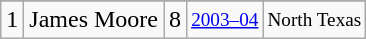<table class="wikitable">
<tr>
</tr>
<tr>
<td>1</td>
<td>James Moore</td>
<td>8</td>
<td style="font-size:80%;"><a href='#'>2003–04</a></td>
<td style="font-size:80%;">North Texas</td>
</tr>
</table>
